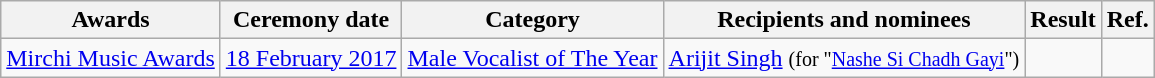<table class="wikitable sortable">
<tr>
<th>Awards</th>
<th>Ceremony date</th>
<th>Category</th>
<th>Recipients and nominees</th>
<th>Result</th>
<th>Ref.</th>
</tr>
<tr>
<td><a href='#'>Mirchi Music Awards</a></td>
<td><a href='#'>18 February 2017</a></td>
<td><a href='#'>Male Vocalist of The Year</a></td>
<td><a href='#'>Arijit Singh</a> <small>(for "<a href='#'>Nashe Si Chadh Gayi</a>")</small></td>
<td></td>
<td></td>
</tr>
</table>
